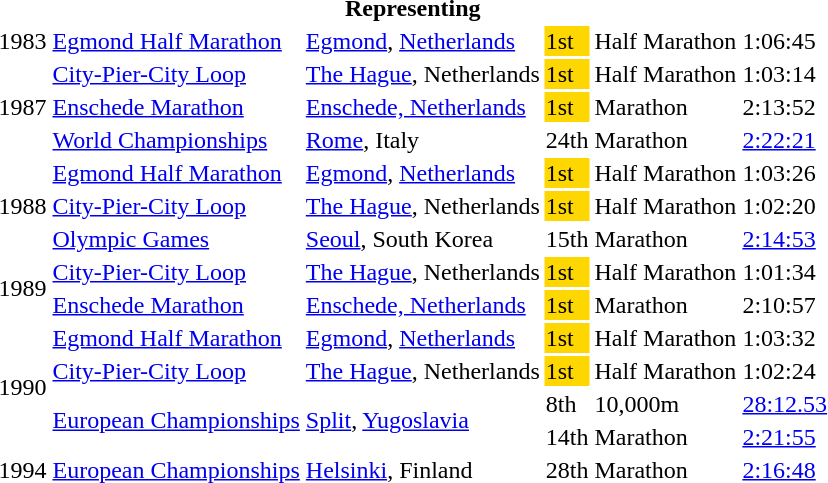<table>
<tr>
<th colspan="6">Representing </th>
</tr>
<tr>
<td>1983</td>
<td><a href='#'>Egmond Half Marathon</a></td>
<td><a href='#'>Egmond</a>, <a href='#'>Netherlands</a></td>
<td bgcolor="gold">1st</td>
<td>Half Marathon</td>
<td>1:06:45</td>
</tr>
<tr>
<td rowspan=3>1987</td>
<td><a href='#'>City-Pier-City Loop</a></td>
<td><a href='#'>The Hague</a>, Netherlands</td>
<td bgcolor="gold">1st</td>
<td>Half Marathon</td>
<td>1:03:14</td>
</tr>
<tr>
<td><a href='#'>Enschede Marathon</a></td>
<td><a href='#'>Enschede, Netherlands</a></td>
<td bgcolor="gold">1st</td>
<td>Marathon</td>
<td>2:13:52</td>
</tr>
<tr>
<td><a href='#'>World Championships</a></td>
<td><a href='#'>Rome</a>, Italy</td>
<td>24th</td>
<td>Marathon</td>
<td><a href='#'>2:22:21</a></td>
</tr>
<tr>
<td rowspan=3>1988</td>
<td><a href='#'>Egmond Half Marathon</a></td>
<td><a href='#'>Egmond</a>, <a href='#'>Netherlands</a></td>
<td bgcolor="gold">1st</td>
<td>Half Marathon</td>
<td>1:03:26</td>
</tr>
<tr>
<td><a href='#'>City-Pier-City Loop</a></td>
<td><a href='#'>The Hague</a>, Netherlands</td>
<td bgcolor="gold">1st</td>
<td>Half Marathon</td>
<td>1:02:20</td>
</tr>
<tr>
<td><a href='#'>Olympic Games</a></td>
<td><a href='#'>Seoul</a>, South Korea</td>
<td>15th</td>
<td>Marathon</td>
<td><a href='#'>2:14:53</a></td>
</tr>
<tr>
<td rowspan=2>1989</td>
<td><a href='#'>City-Pier-City Loop</a></td>
<td><a href='#'>The Hague</a>, Netherlands</td>
<td bgcolor="gold">1st</td>
<td>Half Marathon</td>
<td>1:01:34</td>
</tr>
<tr>
<td><a href='#'>Enschede Marathon</a></td>
<td><a href='#'>Enschede, Netherlands</a></td>
<td bgcolor="gold">1st</td>
<td>Marathon</td>
<td>2:10:57</td>
</tr>
<tr>
<td rowspan=4>1990</td>
<td><a href='#'>Egmond Half Marathon</a></td>
<td><a href='#'>Egmond</a>, <a href='#'>Netherlands</a></td>
<td bgcolor="gold">1st</td>
<td>Half Marathon</td>
<td>1:03:32</td>
</tr>
<tr>
<td><a href='#'>City-Pier-City Loop</a></td>
<td><a href='#'>The Hague</a>, Netherlands</td>
<td bgcolor="gold">1st</td>
<td>Half Marathon</td>
<td>1:02:24</td>
</tr>
<tr>
<td rowspan=2><a href='#'>European Championships</a></td>
<td rowspan=2><a href='#'>Split</a>, <a href='#'>Yugoslavia</a></td>
<td>8th</td>
<td>10,000m</td>
<td><a href='#'>28:12.53</a></td>
</tr>
<tr>
<td>14th</td>
<td>Marathon</td>
<td><a href='#'>2:21:55</a></td>
</tr>
<tr>
<td>1994</td>
<td><a href='#'>European Championships</a></td>
<td><a href='#'>Helsinki</a>, Finland</td>
<td>28th</td>
<td>Marathon</td>
<td><a href='#'>2:16:48</a></td>
</tr>
</table>
